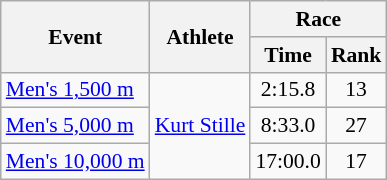<table class="wikitable" border="1" style="font-size:90%">
<tr>
<th rowspan=2>Event</th>
<th rowspan=2>Athlete</th>
<th colspan=2>Race</th>
</tr>
<tr>
<th>Time</th>
<th>Rank</th>
</tr>
<tr>
<td><a href='#'>Men's 1,500 m</a></td>
<td rowspan=3><a href='#'>Kurt Stille</a></td>
<td align=center>2:15.8</td>
<td align=center>13</td>
</tr>
<tr>
<td><a href='#'>Men's 5,000 m</a></td>
<td align=center>8:33.0</td>
<td align=center>27</td>
</tr>
<tr>
<td><a href='#'>Men's 10,000 m</a></td>
<td align=center>17:00.0</td>
<td align=center>17</td>
</tr>
</table>
